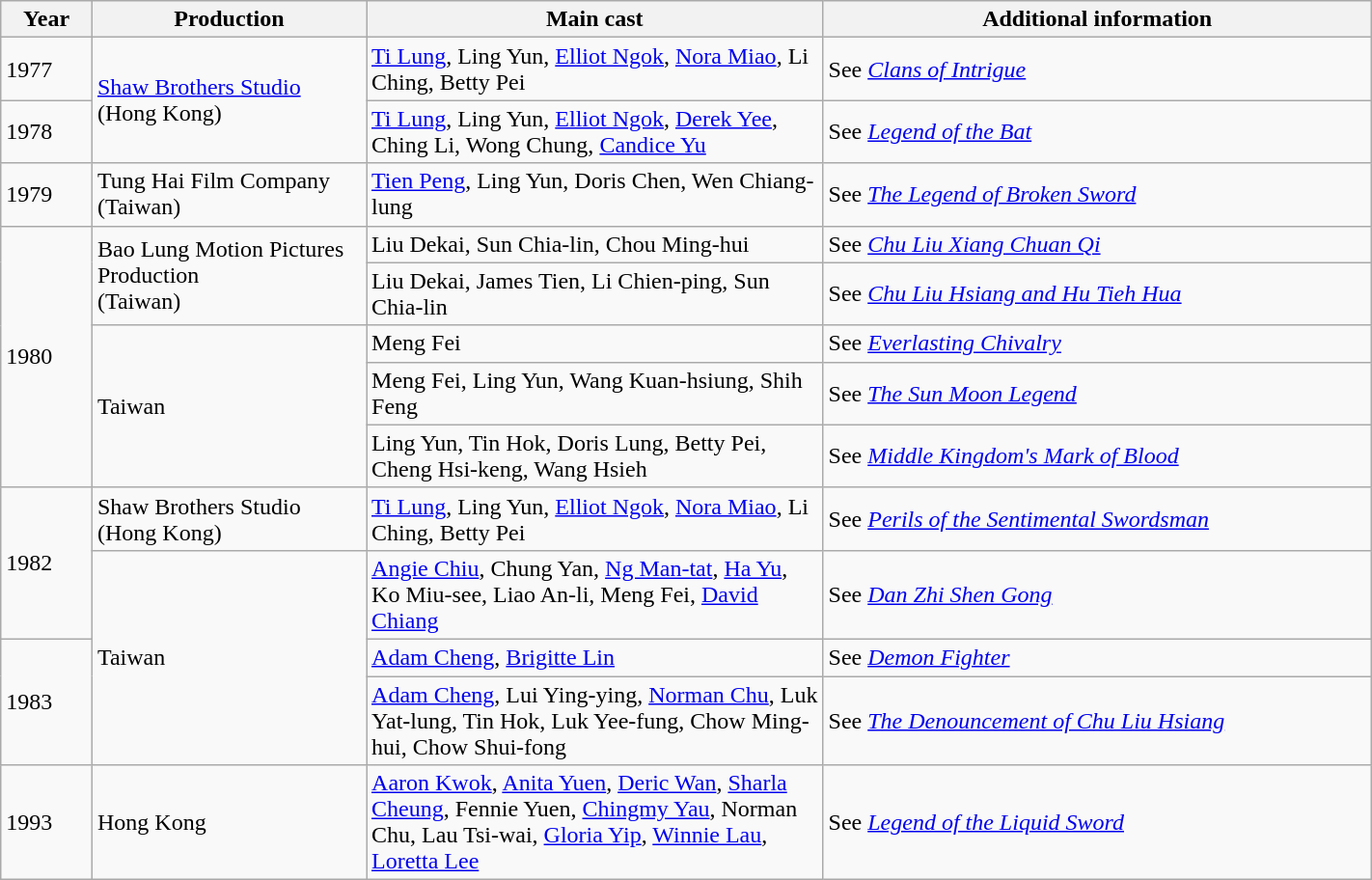<table class="wikitable" width=75%>
<tr>
<th width=5%>Year</th>
<th width=15%>Production</th>
<th width=25%>Main cast</th>
<th width=30%>Additional information</th>
</tr>
<tr>
<td>1977</td>
<td rowspan=2><a href='#'>Shaw Brothers Studio</a><br>(Hong Kong)</td>
<td><a href='#'>Ti Lung</a>, Ling Yun, <a href='#'>Elliot Ngok</a>, <a href='#'>Nora Miao</a>, Li Ching, Betty Pei</td>
<td>See <em><a href='#'>Clans of Intrigue</a></em></td>
</tr>
<tr>
<td>1978</td>
<td><a href='#'>Ti Lung</a>, Ling Yun, <a href='#'>Elliot Ngok</a>, <a href='#'>Derek Yee</a>, Ching Li, Wong Chung, <a href='#'>Candice Yu</a></td>
<td>See <em><a href='#'>Legend of the Bat</a></em></td>
</tr>
<tr>
<td>1979</td>
<td>Tung Hai Film Company<br>(Taiwan)</td>
<td><a href='#'>Tien Peng</a>, Ling Yun, Doris Chen, Wen Chiang-lung</td>
<td>See <em><a href='#'>The Legend of Broken Sword</a></em></td>
</tr>
<tr>
<td rowspan=5>1980</td>
<td rowspan=2>Bao Lung Motion Pictures Production<br>(Taiwan)</td>
<td>Liu Dekai, Sun Chia-lin, Chou Ming-hui</td>
<td>See <em><a href='#'>Chu Liu Xiang Chuan Qi</a></em></td>
</tr>
<tr>
<td>Liu Dekai, James Tien, Li Chien-ping, Sun Chia-lin</td>
<td>See <em><a href='#'>Chu Liu Hsiang and Hu Tieh Hua</a></em></td>
</tr>
<tr>
<td rowspan=3>Taiwan</td>
<td>Meng Fei</td>
<td>See <em><a href='#'>Everlasting Chivalry</a></em></td>
</tr>
<tr>
<td>Meng Fei, Ling Yun, Wang Kuan-hsiung, Shih Feng</td>
<td>See <em><a href='#'>The Sun Moon Legend</a></em></td>
</tr>
<tr>
<td>Ling Yun, Tin Hok, Doris Lung, Betty Pei, Cheng Hsi-keng, Wang Hsieh</td>
<td>See <em><a href='#'>Middle Kingdom's Mark of Blood</a></em></td>
</tr>
<tr>
<td rowspan=2>1982</td>
<td>Shaw Brothers Studio<br>(Hong Kong)</td>
<td><a href='#'>Ti Lung</a>, Ling Yun, <a href='#'>Elliot Ngok</a>, <a href='#'>Nora Miao</a>, Li Ching, Betty Pei</td>
<td>See <em><a href='#'>Perils of the Sentimental Swordsman</a></em></td>
</tr>
<tr>
<td rowspan=3>Taiwan</td>
<td><a href='#'>Angie Chiu</a>, Chung Yan, <a href='#'>Ng Man-tat</a>, <a href='#'>Ha Yu</a>, Ko Miu-see, Liao An-li, Meng Fei, <a href='#'>David Chiang</a></td>
<td>See <em><a href='#'>Dan Zhi Shen Gong</a></em></td>
</tr>
<tr>
<td rowspan=2>1983</td>
<td><a href='#'>Adam Cheng</a>, <a href='#'>Brigitte Lin</a></td>
<td>See <em><a href='#'>Demon Fighter</a></em></td>
</tr>
<tr>
<td><a href='#'>Adam Cheng</a>, Lui Ying-ying, <a href='#'>Norman Chu</a>, Luk Yat-lung, Tin Hok, Luk Yee-fung, Chow Ming-hui, Chow Shui-fong</td>
<td>See <em><a href='#'>The Denouncement of Chu Liu Hsiang</a></em></td>
</tr>
<tr>
<td>1993</td>
<td>Hong Kong</td>
<td><a href='#'>Aaron Kwok</a>, <a href='#'>Anita Yuen</a>, <a href='#'>Deric Wan</a>, <a href='#'>Sharla Cheung</a>, Fennie Yuen, <a href='#'>Chingmy Yau</a>, Norman Chu, Lau Tsi-wai, <a href='#'>Gloria Yip</a>, <a href='#'>Winnie Lau</a>, <a href='#'>Loretta Lee</a></td>
<td>See <em><a href='#'>Legend of the Liquid Sword</a></em></td>
</tr>
</table>
